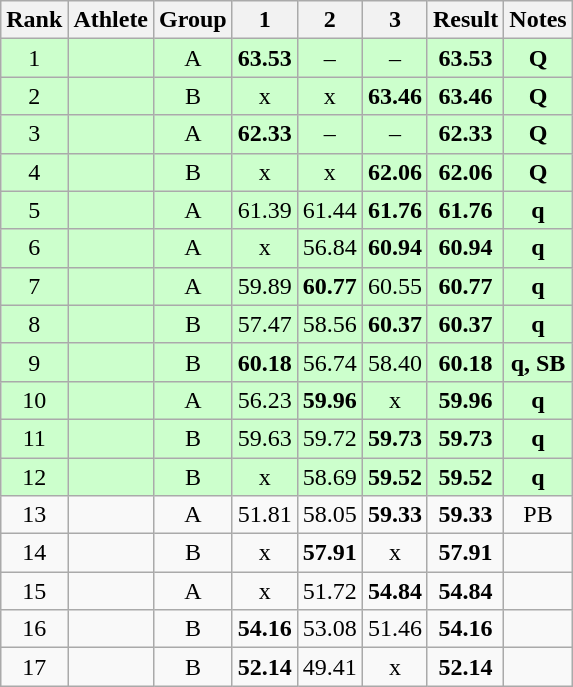<table class="wikitable sortable" style="text-align:center">
<tr>
<th>Rank</th>
<th>Athlete</th>
<th>Group</th>
<th>1</th>
<th>2</th>
<th>3</th>
<th>Result</th>
<th>Notes</th>
</tr>
<tr bgcolor=ccffcc>
<td>1</td>
<td align=left></td>
<td>A</td>
<td><strong>63.53</strong></td>
<td>–</td>
<td>–</td>
<td><strong>63.53</strong></td>
<td><strong>Q</strong></td>
</tr>
<tr bgcolor=ccffcc>
<td>2</td>
<td align=left></td>
<td>B</td>
<td>x</td>
<td>x</td>
<td><strong>63.46</strong></td>
<td><strong>63.46</strong></td>
<td><strong>Q</strong></td>
</tr>
<tr bgcolor=ccffcc>
<td>3</td>
<td align=left></td>
<td>A</td>
<td><strong>62.33</strong></td>
<td>–</td>
<td>–</td>
<td><strong>62.33</strong></td>
<td><strong>Q</strong></td>
</tr>
<tr bgcolor=ccffcc>
<td>4</td>
<td align=left></td>
<td>B</td>
<td>x</td>
<td>x</td>
<td><strong>62.06</strong></td>
<td><strong>62.06</strong></td>
<td><strong>Q</strong></td>
</tr>
<tr bgcolor=ccffcc>
<td>5</td>
<td align=left></td>
<td>A</td>
<td>61.39</td>
<td>61.44</td>
<td><strong>61.76</strong></td>
<td><strong>61.76</strong></td>
<td><strong>q</strong></td>
</tr>
<tr bgcolor=ccffcc>
<td>6</td>
<td align=left></td>
<td>A</td>
<td>x</td>
<td>56.84</td>
<td><strong>60.94</strong></td>
<td><strong>60.94</strong></td>
<td><strong>q</strong></td>
</tr>
<tr bgcolor=ccffcc>
<td>7</td>
<td align=left></td>
<td>A</td>
<td>59.89</td>
<td><strong>60.77</strong></td>
<td>60.55</td>
<td><strong>60.77</strong></td>
<td><strong>q</strong></td>
</tr>
<tr bgcolor=ccffcc>
<td>8</td>
<td align=left></td>
<td>B</td>
<td>57.47</td>
<td>58.56</td>
<td><strong>60.37</strong></td>
<td><strong>60.37</strong></td>
<td><strong>q</strong></td>
</tr>
<tr bgcolor=ccffcc>
<td>9</td>
<td align=left></td>
<td>B</td>
<td><strong>60.18</strong></td>
<td>56.74</td>
<td>58.40</td>
<td><strong>60.18</strong></td>
<td><strong>q, SB</strong></td>
</tr>
<tr bgcolor=ccffcc>
<td>10</td>
<td align=left></td>
<td>A</td>
<td>56.23</td>
<td><strong>59.96</strong></td>
<td>x</td>
<td><strong>59.96</strong></td>
<td><strong>q</strong></td>
</tr>
<tr bgcolor=ccffcc>
<td>11</td>
<td align=left></td>
<td>B</td>
<td>59.63</td>
<td>59.72</td>
<td><strong>59.73</strong></td>
<td><strong>59.73</strong></td>
<td><strong>q</strong></td>
</tr>
<tr bgcolor=ccffcc>
<td>12</td>
<td align=left></td>
<td>B</td>
<td>x</td>
<td>58.69</td>
<td><strong>59.52</strong></td>
<td><strong>59.52</strong></td>
<td><strong>q</strong></td>
</tr>
<tr>
<td>13</td>
<td align=left></td>
<td>A</td>
<td>51.81</td>
<td>58.05</td>
<td><strong>59.33</strong></td>
<td><strong>59.33</strong></td>
<td>PB</td>
</tr>
<tr>
<td>14</td>
<td align=left></td>
<td>B</td>
<td>x</td>
<td><strong>57.91</strong></td>
<td>x</td>
<td><strong>57.91</strong></td>
<td></td>
</tr>
<tr>
<td>15</td>
<td align=left></td>
<td>A</td>
<td>x</td>
<td>51.72</td>
<td><strong>54.84</strong></td>
<td><strong>54.84</strong></td>
<td></td>
</tr>
<tr>
<td>16</td>
<td align=left></td>
<td>B</td>
<td><strong>54.16</strong></td>
<td>53.08</td>
<td>51.46</td>
<td><strong>54.16</strong></td>
<td></td>
</tr>
<tr>
<td>17</td>
<td align=left></td>
<td>B</td>
<td><strong>52.14</strong></td>
<td>49.41</td>
<td>x</td>
<td><strong>52.14</strong></td>
<td></td>
</tr>
</table>
